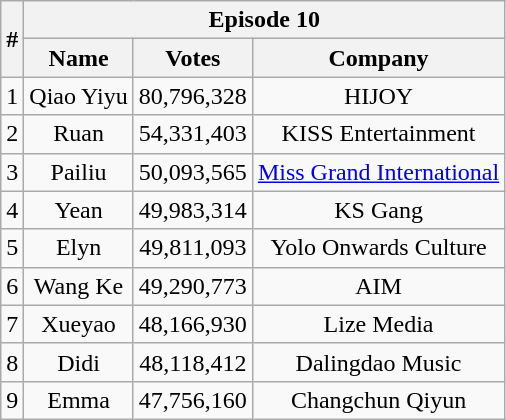<table class="wikitable sortable" style="text-align:center">
<tr>
<th rowspan="2">#</th>
<th colspan="3">Episode 10 </th>
</tr>
<tr>
<th>Name</th>
<th>Votes</th>
<th>Company</th>
</tr>
<tr>
<td>1</td>
<td>Qiao Yiyu</td>
<td>80,796,328</td>
<td>HIJOY</td>
</tr>
<tr>
<td>2</td>
<td>Ruan</td>
<td>54,331,403</td>
<td>KISS Entertainment</td>
</tr>
<tr>
<td>3</td>
<td>Pailiu</td>
<td>50,093,565</td>
<td><a href='#'>Miss Grand International</a></td>
</tr>
<tr>
<td>4</td>
<td>Yean</td>
<td>49,983,314</td>
<td>KS Gang</td>
</tr>
<tr>
<td>5</td>
<td>Elyn</td>
<td>49,811,093</td>
<td>Yolo Onwards Culture</td>
</tr>
<tr>
<td>6</td>
<td>Wang Ke</td>
<td>49,290,773</td>
<td>AIM</td>
</tr>
<tr>
<td>7</td>
<td>Xueyao</td>
<td>48,166,930</td>
<td>Lize Media</td>
</tr>
<tr>
<td>8</td>
<td>Didi</td>
<td>48,118,412</td>
<td>Dalingdao Music</td>
</tr>
<tr>
<td>9</td>
<td>Emma</td>
<td>47,756,160</td>
<td>Changchun Qiyun</td>
</tr>
</table>
